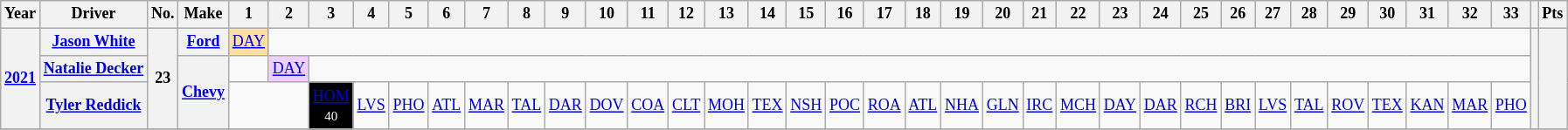<table class="wikitable" style="text-align:center; font-size:75%">
<tr>
<th>Year</th>
<th>Driver</th>
<th>No.</th>
<th>Make</th>
<th>1</th>
<th>2</th>
<th>3</th>
<th>4</th>
<th>5</th>
<th>6</th>
<th>7</th>
<th>8</th>
<th>9</th>
<th>10</th>
<th>11</th>
<th>12</th>
<th>13</th>
<th>14</th>
<th>15</th>
<th>16</th>
<th>17</th>
<th>18</th>
<th>19</th>
<th>20</th>
<th>21</th>
<th>22</th>
<th>23</th>
<th>24</th>
<th>25</th>
<th>26</th>
<th>27</th>
<th>28</th>
<th>29</th>
<th>30</th>
<th>31</th>
<th>32</th>
<th>33</th>
<th></th>
<th>Pts</th>
</tr>
<tr>
<th Rowspan=3><a href='#'>2021</a></th>
<th><a href='#'>Jason White</a></th>
<th Rowspan=3>23</th>
<th><a href='#'>Ford</a></th>
<td style="background:#FFDF9F;"><a href='#'>DAY</a><br></td>
<td colspan=32></td>
<th rowspan=3></th>
<th rowspan=3></th>
</tr>
<tr>
<th><a href='#'>Natalie Decker</a></th>
<th Rowspan=2><a href='#'>Chevy</a></th>
<td></td>
<td style="background:#EFCFFF;"><a href='#'>DAY</a><br></td>
<td colspan=31></td>
</tr>
<tr>
<th><a href='#'>Tyler Reddick</a></th>
<td colspan=2></td>
<td style="background:#000000;color:white;"><a href='#'><span>HOM</span></a><br><small>40</small></td>
<td><a href='#'>LVS</a></td>
<td><a href='#'>PHO</a></td>
<td><a href='#'>ATL</a></td>
<td><a href='#'>MAR</a></td>
<td><a href='#'>TAL</a></td>
<td><a href='#'>DAR</a></td>
<td><a href='#'>DOV</a></td>
<td><a href='#'>COA</a></td>
<td><a href='#'>CLT</a></td>
<td><a href='#'>MOH</a></td>
<td><a href='#'>TEX</a></td>
<td><a href='#'>NSH</a></td>
<td><a href='#'>POC</a></td>
<td><a href='#'>ROA</a></td>
<td><a href='#'>ATL</a></td>
<td><a href='#'>NHA</a></td>
<td><a href='#'>GLN</a></td>
<td><a href='#'>IRC</a></td>
<td><a href='#'>MCH</a></td>
<td><a href='#'>DAY</a></td>
<td><a href='#'>DAR</a></td>
<td><a href='#'>RCH</a></td>
<td><a href='#'>BRI</a></td>
<td><a href='#'>LVS</a></td>
<td><a href='#'>TAL</a></td>
<td><a href='#'>ROV</a></td>
<td><a href='#'>TEX</a></td>
<td><a href='#'>KAN</a></td>
<td><a href='#'>MAR</a></td>
<td><a href='#'>PHO</a></td>
</tr>
<tr>
</tr>
</table>
